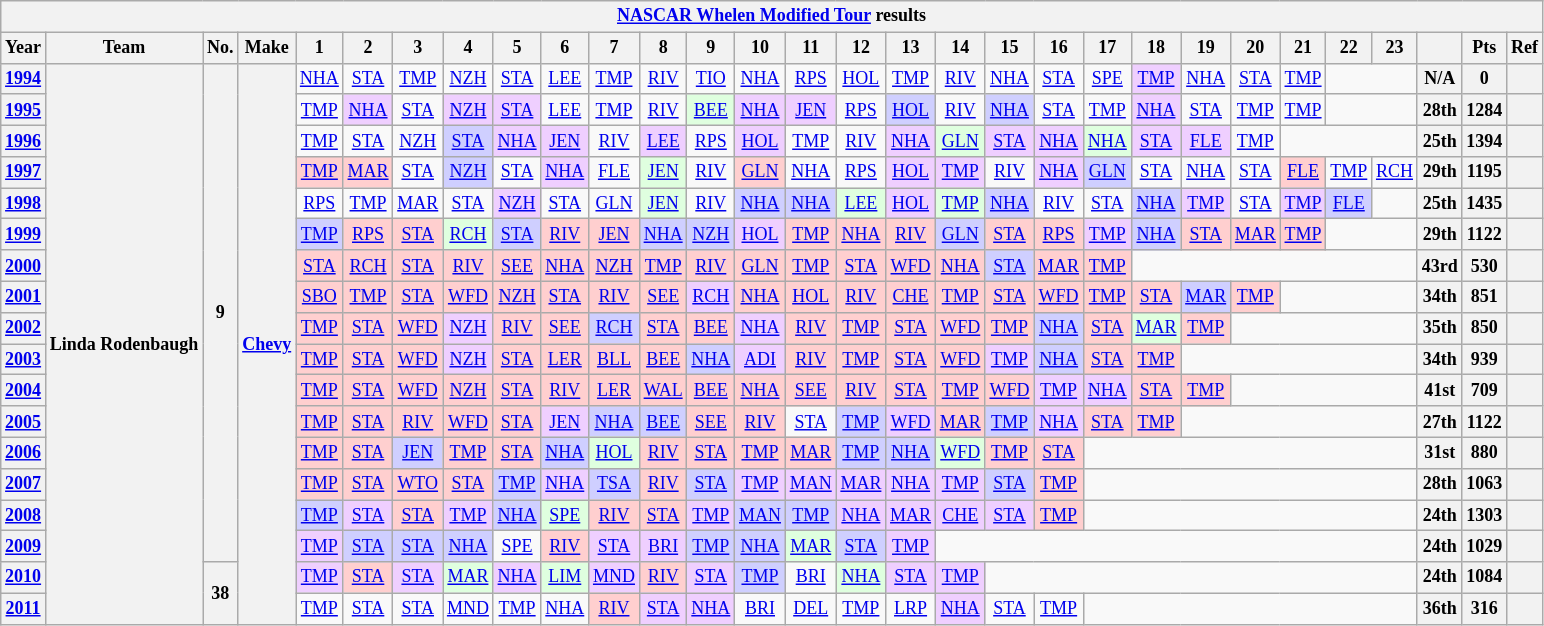<table class="wikitable" style="text-align:center; font-size:75%">
<tr>
<th colspan=38><a href='#'>NASCAR Whelen Modified Tour</a> results</th>
</tr>
<tr>
<th>Year</th>
<th>Team</th>
<th>No.</th>
<th>Make</th>
<th>1</th>
<th>2</th>
<th>3</th>
<th>4</th>
<th>5</th>
<th>6</th>
<th>7</th>
<th>8</th>
<th>9</th>
<th>10</th>
<th>11</th>
<th>12</th>
<th>13</th>
<th>14</th>
<th>15</th>
<th>16</th>
<th>17</th>
<th>18</th>
<th>19</th>
<th>20</th>
<th>21</th>
<th>22</th>
<th>23</th>
<th></th>
<th>Pts</th>
<th>Ref</th>
</tr>
<tr>
<th><a href='#'>1994</a></th>
<th rowspan=18>Linda Rodenbaugh</th>
<th rowspan=16>9</th>
<th rowspan=18><a href='#'>Chevy</a></th>
<td><a href='#'>NHA</a></td>
<td><a href='#'>STA</a></td>
<td><a href='#'>TMP</a></td>
<td><a href='#'>NZH</a></td>
<td><a href='#'>STA</a></td>
<td><a href='#'>LEE</a></td>
<td><a href='#'>TMP</a></td>
<td><a href='#'>RIV</a></td>
<td><a href='#'>TIO</a></td>
<td><a href='#'>NHA</a></td>
<td><a href='#'>RPS</a></td>
<td><a href='#'>HOL</a></td>
<td><a href='#'>TMP</a></td>
<td><a href='#'>RIV</a></td>
<td><a href='#'>NHA</a></td>
<td><a href='#'>STA</a></td>
<td><a href='#'>SPE</a></td>
<td style="background:#EFCFFF;"><a href='#'>TMP</a><br></td>
<td><a href='#'>NHA</a></td>
<td><a href='#'>STA</a></td>
<td><a href='#'>TMP</a></td>
<td colspan=2></td>
<th>N/A</th>
<th>0</th>
<th></th>
</tr>
<tr>
<th><a href='#'>1995</a></th>
<td><a href='#'>TMP</a></td>
<td style="background:#EFCFFF;"><a href='#'>NHA</a><br></td>
<td><a href='#'>STA</a></td>
<td style="background:#EFCFFF;"><a href='#'>NZH</a><br></td>
<td style="background:#EFCFFF;"><a href='#'>STA</a><br></td>
<td><a href='#'>LEE</a></td>
<td><a href='#'>TMP</a></td>
<td><a href='#'>RIV</a></td>
<td style="background:#DFFFDF;"><a href='#'>BEE</a><br></td>
<td style="background:#EFCFFF;"><a href='#'>NHA</a><br></td>
<td style="background:#EFCFFF;"><a href='#'>JEN</a><br></td>
<td><a href='#'>RPS</a></td>
<td style="background:#CFCFFF;"><a href='#'>HOL</a><br></td>
<td><a href='#'>RIV</a></td>
<td style="background:#CFCFFF;"><a href='#'>NHA</a><br></td>
<td><a href='#'>STA</a></td>
<td><a href='#'>TMP</a></td>
<td style="background:#EFCFFF;"><a href='#'>NHA</a><br></td>
<td><a href='#'>STA</a></td>
<td><a href='#'>TMP</a></td>
<td><a href='#'>TMP</a></td>
<td colspan=2></td>
<th>28th</th>
<th>1284</th>
<th></th>
</tr>
<tr>
<th><a href='#'>1996</a></th>
<td><a href='#'>TMP</a></td>
<td><a href='#'>STA</a></td>
<td><a href='#'>NZH</a></td>
<td style="background:#CFCFFF;"><a href='#'>STA</a><br></td>
<td style="background:#EFCFFF;"><a href='#'>NHA</a><br></td>
<td style="background:#EFCFFF;"><a href='#'>JEN</a><br></td>
<td><a href='#'>RIV</a></td>
<td style="background:#EFCFFF;"><a href='#'>LEE</a><br></td>
<td><a href='#'>RPS</a></td>
<td style="background:#EFCFFF;"><a href='#'>HOL</a><br></td>
<td><a href='#'>TMP</a></td>
<td><a href='#'>RIV</a></td>
<td style="background:#EFCFFF;"><a href='#'>NHA</a><br></td>
<td style="background:#DFFFDF;"><a href='#'>GLN</a><br></td>
<td style="background:#EFCFFF;"><a href='#'>STA</a><br></td>
<td style="background:#EFCFFF;"><a href='#'>NHA</a><br></td>
<td style="background:#DFFFDF;"><a href='#'>NHA</a><br></td>
<td style="background:#EFCFFF;"><a href='#'>STA</a><br></td>
<td style="background:#EFCFFF;"><a href='#'>FLE</a><br></td>
<td><a href='#'>TMP</a></td>
<td colspan=3></td>
<th>25th</th>
<th>1394</th>
<th></th>
</tr>
<tr>
<th><a href='#'>1997</a></th>
<td style="background:#FFCFCF;"><a href='#'>TMP</a><br></td>
<td style="background:#FFCFCF;"><a href='#'>MAR</a><br></td>
<td><a href='#'>STA</a></td>
<td style="background:#CFCFFF;"><a href='#'>NZH</a><br></td>
<td><a href='#'>STA</a></td>
<td style="background:#EFCFFF;"><a href='#'>NHA</a><br></td>
<td><a href='#'>FLE</a></td>
<td style="background:#DFFFDF;"><a href='#'>JEN</a><br></td>
<td><a href='#'>RIV</a></td>
<td style="background:#FFCFCF;"><a href='#'>GLN</a><br></td>
<td><a href='#'>NHA</a></td>
<td><a href='#'>RPS</a></td>
<td style="background:#EFCFFF;"><a href='#'>HOL</a><br></td>
<td style="background:#EFCFFF;"><a href='#'>TMP</a><br></td>
<td><a href='#'>RIV</a></td>
<td style="background:#EFCFFF;"><a href='#'>NHA</a><br></td>
<td style="background:#CFCFFF;"><a href='#'>GLN</a><br></td>
<td><a href='#'>STA</a></td>
<td><a href='#'>NHA</a></td>
<td><a href='#'>STA</a></td>
<td style="background:#FFCFCF;"><a href='#'>FLE</a><br></td>
<td><a href='#'>TMP</a></td>
<td><a href='#'>RCH</a></td>
<th>29th</th>
<th>1195</th>
<th></th>
</tr>
<tr>
<th><a href='#'>1998</a></th>
<td><a href='#'>RPS</a></td>
<td><a href='#'>TMP</a></td>
<td><a href='#'>MAR</a></td>
<td><a href='#'>STA</a></td>
<td style="background:#EFCFFF;"><a href='#'>NZH</a><br></td>
<td><a href='#'>STA</a></td>
<td><a href='#'>GLN</a></td>
<td style="background:#DFFFDF;"><a href='#'>JEN</a><br></td>
<td><a href='#'>RIV</a></td>
<td style="background:#CFCFFF;"><a href='#'>NHA</a><br></td>
<td style="background:#CFCFFF;"><a href='#'>NHA</a><br></td>
<td style="background:#DFFFDF;"><a href='#'>LEE</a><br></td>
<td style="background:#EFCFFF;"><a href='#'>HOL</a><br></td>
<td style="background:#DFFFDF;"><a href='#'>TMP</a><br></td>
<td style="background:#CFCFFF;"><a href='#'>NHA</a><br></td>
<td><a href='#'>RIV</a></td>
<td><a href='#'>STA</a></td>
<td style="background:#CFCFFF;"><a href='#'>NHA</a><br></td>
<td style="background:#EFCFFF;"><a href='#'>TMP</a><br></td>
<td><a href='#'>STA</a></td>
<td style="background:#EFCFFF;"><a href='#'>TMP</a><br></td>
<td style="background:#CFCFFF;"><a href='#'>FLE</a><br></td>
<td></td>
<th>25th</th>
<th>1435</th>
<th></th>
</tr>
<tr>
<th><a href='#'>1999</a></th>
<td style="background:#CFCFFF;"><a href='#'>TMP</a><br></td>
<td style="background:#FFCFCF;"><a href='#'>RPS</a><br></td>
<td style="background:#FFCFCF;"><a href='#'>STA</a><br></td>
<td style="background:#DFFFDF;"><a href='#'>RCH</a><br></td>
<td style="background:#CFCFFF;"><a href='#'>STA</a><br></td>
<td style="background:#FFCFCF;"><a href='#'>RIV</a><br></td>
<td style="background:#FFCFCF;"><a href='#'>JEN</a><br></td>
<td style="background:#CFCFFF;"><a href='#'>NHA</a><br></td>
<td style="background:#CFCFFF;"><a href='#'>NZH</a><br></td>
<td style="background:#EFCFFF;"><a href='#'>HOL</a><br></td>
<td style="background:#FFCFCF;"><a href='#'>TMP</a><br></td>
<td style="background:#FFCFCF;"><a href='#'>NHA</a><br></td>
<td style="background:#FFCFCF;"><a href='#'>RIV</a><br></td>
<td style="background:#CFCFFF;"><a href='#'>GLN</a><br></td>
<td style="background:#FFCFCF;"><a href='#'>STA</a><br></td>
<td style="background:#FFCFCF;"><a href='#'>RPS</a><br></td>
<td style="background:#EFCFFF;"><a href='#'>TMP</a><br></td>
<td style="background:#CFCFFF;"><a href='#'>NHA</a><br></td>
<td style="background:#FFCFCF;"><a href='#'>STA</a><br></td>
<td style="background:#FFCFCF;"><a href='#'>MAR</a><br></td>
<td style="background:#FFCFCF;"><a href='#'>TMP</a><br></td>
<td colspan=2></td>
<th>29th</th>
<th>1122</th>
<th></th>
</tr>
<tr>
<th><a href='#'>2000</a></th>
<td style="background:#FFCFCF;"><a href='#'>STA</a><br></td>
<td style="background:#FFCFCF;"><a href='#'>RCH</a><br></td>
<td style="background:#FFCFCF;"><a href='#'>STA</a><br></td>
<td style="background:#FFCFCF;"><a href='#'>RIV</a><br></td>
<td style="background:#FFCFCF;"><a href='#'>SEE</a><br></td>
<td style="background:#FFCFCF;"><a href='#'>NHA</a><br></td>
<td style="background:#FFCFCF;"><a href='#'>NZH</a><br></td>
<td style="background:#FFCFCF;"><a href='#'>TMP</a><br></td>
<td style="background:#FFCFCF;"><a href='#'>RIV</a><br></td>
<td style="background:#FFCFCF;"><a href='#'>GLN</a><br></td>
<td style="background:#FFCFCF;"><a href='#'>TMP</a><br></td>
<td style="background:#FFCFCF;"><a href='#'>STA</a><br></td>
<td style="background:#FFCFCF;"><a href='#'>WFD</a><br></td>
<td style="background:#FFCFCF;"><a href='#'>NHA</a><br></td>
<td style="background:#CFCFFF;"><a href='#'>STA</a><br></td>
<td style="background:#FFCFCF;"><a href='#'>MAR</a><br></td>
<td style="background:#FFCFCF;"><a href='#'>TMP</a><br></td>
<td colspan=6></td>
<th>43rd</th>
<th>530</th>
<th></th>
</tr>
<tr>
<th><a href='#'>2001</a></th>
<td style="background:#FFCFCF;"><a href='#'>SBO</a><br></td>
<td style="background:#FFCFCF;"><a href='#'>TMP</a><br></td>
<td style="background:#FFCFCF;"><a href='#'>STA</a><br></td>
<td style="background:#FFCFCF;"><a href='#'>WFD</a><br></td>
<td style="background:#FFCFCF;"><a href='#'>NZH</a><br></td>
<td style="background:#FFCFCF;"><a href='#'>STA</a><br></td>
<td style="background:#FFCFCF;"><a href='#'>RIV</a><br></td>
<td style="background:#FFCFCF;"><a href='#'>SEE</a><br></td>
<td style="background:#EFCFFF;"><a href='#'>RCH</a><br></td>
<td style="background:#FFCFCF;"><a href='#'>NHA</a><br></td>
<td style="background:#FFCFCF;"><a href='#'>HOL</a><br></td>
<td style="background:#FFCFCF;"><a href='#'>RIV</a><br></td>
<td style="background:#FFCFCF;"><a href='#'>CHE</a><br></td>
<td style="background:#FFCFCF;"><a href='#'>TMP</a><br></td>
<td style="background:#FFCFCF;"><a href='#'>STA</a><br></td>
<td style="background:#FFCFCF;"><a href='#'>WFD</a><br></td>
<td style="background:#FFCFCF;"><a href='#'>TMP</a><br></td>
<td style="background:#FFCFCF;"><a href='#'>STA</a><br></td>
<td style="background:#CFCFFF;"><a href='#'>MAR</a><br></td>
<td style="background:#FFCFCF;"><a href='#'>TMP</a><br></td>
<td colspan=3></td>
<th>34th</th>
<th>851</th>
<th></th>
</tr>
<tr>
<th><a href='#'>2002</a></th>
<td style="background:#FFCFCF;"><a href='#'>TMP</a><br></td>
<td style="background:#FFCFCF;"><a href='#'>STA</a><br></td>
<td style="background:#FFCFCF;"><a href='#'>WFD</a><br></td>
<td style="background:#EFCFFF;"><a href='#'>NZH</a><br></td>
<td style="background:#FFCFCF;"><a href='#'>RIV</a><br></td>
<td style="background:#FFCFCF;"><a href='#'>SEE</a><br></td>
<td style="background:#CFCFFF;"><a href='#'>RCH</a><br></td>
<td style="background:#FFCFCF;"><a href='#'>STA</a><br></td>
<td style="background:#FFCFCF;"><a href='#'>BEE</a><br></td>
<td style="background:#EFCFFF;"><a href='#'>NHA</a><br></td>
<td style="background:#FFCFCF;"><a href='#'>RIV</a><br></td>
<td style="background:#FFCFCF;"><a href='#'>TMP</a><br></td>
<td style="background:#FFCFCF;"><a href='#'>STA</a><br></td>
<td style="background:#FFCFCF;"><a href='#'>WFD</a><br></td>
<td style="background:#FFCFCF;"><a href='#'>TMP</a><br></td>
<td style="background:#CFCFFF;"><a href='#'>NHA</a><br></td>
<td style="background:#FFCFCF;"><a href='#'>STA</a><br></td>
<td style="background:#DFFFDF;"><a href='#'>MAR</a><br></td>
<td style="background:#FFCFCF;"><a href='#'>TMP</a><br></td>
<td colspan=4></td>
<th>35th</th>
<th>850</th>
<th></th>
</tr>
<tr>
<th><a href='#'>2003</a></th>
<td style="background:#FFCFCF;"><a href='#'>TMP</a><br></td>
<td style="background:#FFCFCF;"><a href='#'>STA</a><br></td>
<td style="background:#FFCFCF;"><a href='#'>WFD</a><br></td>
<td style="background:#EFCFFF;"><a href='#'>NZH</a><br></td>
<td style="background:#FFCFCF;"><a href='#'>STA</a><br></td>
<td style="background:#FFCFCF;"><a href='#'>LER</a><br></td>
<td style="background:#FFCFCF;"><a href='#'>BLL</a><br></td>
<td style="background:#FFCFCF;"><a href='#'>BEE</a><br></td>
<td style="background:#CFCFFF;"><a href='#'>NHA</a><br></td>
<td style="background:#EFCFFF;"><a href='#'>ADI</a><br></td>
<td style="background:#FFCFCF;"><a href='#'>RIV</a><br></td>
<td style="background:#FFCFCF;"><a href='#'>TMP</a><br></td>
<td style="background:#FFCFCF;"><a href='#'>STA</a><br></td>
<td style="background:#FFCFCF;"><a href='#'>WFD</a><br></td>
<td style="background:#EFCFFF;"><a href='#'>TMP</a><br></td>
<td style="background:#CFCFFF;"><a href='#'>NHA</a><br></td>
<td style="background:#FFCFCF;"><a href='#'>STA</a><br></td>
<td style="background:#FFCFCF;"><a href='#'>TMP</a><br></td>
<td colspan=5></td>
<th>34th</th>
<th>939</th>
<th></th>
</tr>
<tr>
<th><a href='#'>2004</a></th>
<td style="background:#FFCFCF;"><a href='#'>TMP</a><br></td>
<td style="background:#FFCFCF;"><a href='#'>STA</a><br></td>
<td style="background:#FFCFCF;"><a href='#'>WFD</a><br></td>
<td style="background:#FFCFCF;"><a href='#'>NZH</a><br></td>
<td style="background:#FFCFCF;"><a href='#'>STA</a><br></td>
<td style="background:#FFCFCF;"><a href='#'>RIV</a><br></td>
<td style="background:#FFCFCF;"><a href='#'>LER</a><br></td>
<td style="background:#FFCFCF;"><a href='#'>WAL</a><br></td>
<td style="background:#FFCFCF;"><a href='#'>BEE</a><br></td>
<td style="background:#FFCFCF;"><a href='#'>NHA</a><br></td>
<td style="background:#FFCFCF;"><a href='#'>SEE</a><br></td>
<td style="background:#FFCFCF;"><a href='#'>RIV</a><br></td>
<td style="background:#FFCFCF;"><a href='#'>STA</a><br></td>
<td style="background:#FFCFCF;"><a href='#'>TMP</a><br></td>
<td style="background:#FFCFCF;"><a href='#'>WFD</a><br></td>
<td style="background:#EFCFFF;"><a href='#'>TMP</a><br></td>
<td style="background:#EFCFFF;"><a href='#'>NHA</a><br></td>
<td style="background:#FFCFCF;"><a href='#'>STA</a><br></td>
<td style="background:#FFCFCF;"><a href='#'>TMP</a><br></td>
<td colspan=4></td>
<th>41st</th>
<th>709</th>
<th></th>
</tr>
<tr>
<th><a href='#'>2005</a></th>
<td style="background:#FFCFCF;"><a href='#'>TMP</a><br></td>
<td style="background:#FFCFCF;"><a href='#'>STA</a><br></td>
<td style="background:#FFCFCF;"><a href='#'>RIV</a><br></td>
<td style="background:#FFCFCF;"><a href='#'>WFD</a><br></td>
<td style="background:#FFCFCF;"><a href='#'>STA</a><br></td>
<td style="background:#EFCFFF;"><a href='#'>JEN</a><br></td>
<td style="background:#CFCFFF;"><a href='#'>NHA</a><br></td>
<td style="background:#CFCFFF;"><a href='#'>BEE</a><br></td>
<td style="background:#FFCFCF;"><a href='#'>SEE</a><br></td>
<td style="background:#FFCFCF;"><a href='#'>RIV</a><br></td>
<td><a href='#'>STA</a></td>
<td style="background:#CFCFFF;"><a href='#'>TMP</a><br></td>
<td style="background:#EFCFFF;"><a href='#'>WFD</a><br></td>
<td style="background:#FFCFCF;"><a href='#'>MAR</a><br></td>
<td style="background:#CFCFFF;"><a href='#'>TMP</a><br></td>
<td style="background:#EFCFFF;"><a href='#'>NHA</a><br></td>
<td style="background:#FFCFCF;"><a href='#'>STA</a><br></td>
<td style="background:#FFCFCF;"><a href='#'>TMP</a><br></td>
<td colspan=5></td>
<th>27th</th>
<th>1122</th>
<th></th>
</tr>
<tr>
<th><a href='#'>2006</a></th>
<td style="background:#FFCFCF;"><a href='#'>TMP</a><br></td>
<td style="background:#FFCFCF;"><a href='#'>STA</a><br></td>
<td style="background:#CFCFFF;"><a href='#'>JEN</a><br></td>
<td style="background:#FFCFCF;"><a href='#'>TMP</a><br></td>
<td style="background:#FFCFCF;"><a href='#'>STA</a><br></td>
<td style="background:#CFCFFF;"><a href='#'>NHA</a><br></td>
<td style="background:#DFFFDF;"><a href='#'>HOL</a><br></td>
<td style="background:#FFCFCF;"><a href='#'>RIV</a><br></td>
<td style="background:#FFCFCF;"><a href='#'>STA</a><br></td>
<td style="background:#FFCFCF;"><a href='#'>TMP</a><br></td>
<td style="background:#FFCFCF;"><a href='#'>MAR</a><br></td>
<td style="background:#CFCFFF;"><a href='#'>TMP</a><br></td>
<td style="background:#CFCFFF;"><a href='#'>NHA</a><br></td>
<td style="background:#DFFFDF;"><a href='#'>WFD</a><br></td>
<td style="background:#FFCFCF;"><a href='#'>TMP</a><br></td>
<td style="background:#FFCFCF;"><a href='#'>STA</a><br></td>
<td colspan=7></td>
<th>31st</th>
<th>880</th>
<th></th>
</tr>
<tr>
<th><a href='#'>2007</a></th>
<td style="background:#FFCFCF;"><a href='#'>TMP</a><br></td>
<td style="background:#FFCFCF;"><a href='#'>STA</a><br></td>
<td style="background:#FFCFCF;"><a href='#'>WTO</a><br></td>
<td style="background:#FFCFCF;"><a href='#'>STA</a><br></td>
<td style="background:#CFCFFF;"><a href='#'>TMP</a><br></td>
<td style="background:#EFCFFF;"><a href='#'>NHA</a><br></td>
<td style="background:#CFCFFF;"><a href='#'>TSA</a><br></td>
<td style="background:#FFCFCF;"><a href='#'>RIV</a><br></td>
<td style="background:#CFCFFF;"><a href='#'>STA</a><br></td>
<td style="background:#EFCFFF;"><a href='#'>TMP</a><br></td>
<td style="background:#EFCFFF;"><a href='#'>MAN</a><br></td>
<td style="background:#EFCFFF;"><a href='#'>MAR</a><br></td>
<td style="background:#EFCFFF;"><a href='#'>NHA</a><br></td>
<td style="background:#EFCFFF;"><a href='#'>TMP</a><br></td>
<td style="background:#CFCFFF;"><a href='#'>STA</a><br></td>
<td style="background:#FFCFCF;"><a href='#'>TMP</a><br></td>
<td colspan=7></td>
<th>28th</th>
<th>1063</th>
<th></th>
</tr>
<tr>
<th><a href='#'>2008</a></th>
<td style="background:#CFCFFF;"><a href='#'>TMP</a><br></td>
<td style="background:#EFCFFF;"><a href='#'>STA</a><br></td>
<td style="background:#FFCFCF;"><a href='#'>STA</a><br></td>
<td style="background:#EFCFFF;"><a href='#'>TMP</a><br></td>
<td style="background:#CFCFFF;"><a href='#'>NHA</a><br></td>
<td style="background:#DFFFDF;"><a href='#'>SPE</a><br></td>
<td style="background:#FFCFCF;"><a href='#'>RIV</a><br></td>
<td style="background:#FFCFCF;"><a href='#'>STA</a><br></td>
<td style="background:#EFCFFF;"><a href='#'>TMP</a><br></td>
<td style="background:#CFCFFF;"><a href='#'>MAN</a><br></td>
<td style="background:#CFCFFF;"><a href='#'>TMP</a><br></td>
<td style="background:#EFCFFF;"><a href='#'>NHA</a><br></td>
<td style="background:#EFCFFF;"><a href='#'>MAR</a><br></td>
<td style="background:#EFCFFF;"><a href='#'>CHE</a><br></td>
<td style="background:#EFCFFF;"><a href='#'>STA</a><br></td>
<td style="background:#FFCFCF;"><a href='#'>TMP</a><br></td>
<td colspan=7></td>
<th>24th</th>
<th>1303</th>
<th></th>
</tr>
<tr>
<th><a href='#'>2009</a></th>
<td style="background:#EFCFFF;"><a href='#'>TMP</a><br></td>
<td style="background:#CFCFFF;"><a href='#'>STA</a><br></td>
<td style="background:#CFCFFF;"><a href='#'>STA</a><br></td>
<td style="background:#CFCFFF;"><a href='#'>NHA</a><br></td>
<td><a href='#'>SPE</a></td>
<td style="background:#FFCFCF;"><a href='#'>RIV</a><br></td>
<td style="background:#EFCFFF;"><a href='#'>STA</a><br></td>
<td style="background:#EFCFFF;"><a href='#'>BRI</a><br></td>
<td style="background:#CFCFFF;"><a href='#'>TMP</a><br></td>
<td style="background:#CFCFFF;"><a href='#'>NHA</a><br></td>
<td style="background:#DFFFDF;"><a href='#'>MAR</a><br></td>
<td style="background:#CFCFFF;"><a href='#'>STA</a><br></td>
<td style="background:#EFCFFF;"><a href='#'>TMP</a><br></td>
<td colspan=10></td>
<th>24th</th>
<th>1029</th>
<th></th>
</tr>
<tr>
<th><a href='#'>2010</a></th>
<th rowspan=2>38</th>
<td style="background:#EFCFFF;"><a href='#'>TMP</a><br></td>
<td style="background:#FFCFCF;"><a href='#'>STA</a><br></td>
<td style="background:#EFCFFF;"><a href='#'>STA</a><br></td>
<td style="background:#DFFFDF;"><a href='#'>MAR</a><br></td>
<td style="background:#EFCFFF;"><a href='#'>NHA</a><br></td>
<td style="background:#DFFFDF;"><a href='#'>LIM</a><br></td>
<td style="background:#EFCFFF;"><a href='#'>MND</a><br></td>
<td style="background:#FFCFCF;"><a href='#'>RIV</a><br></td>
<td style="background:#EFCFFF;"><a href='#'>STA</a><br></td>
<td style="background:#CFCFFF;"><a href='#'>TMP</a><br></td>
<td><a href='#'>BRI</a></td>
<td style="background:#DFFFDF;"><a href='#'>NHA</a><br></td>
<td style="background:#EFCFFF;"><a href='#'>STA</a><br></td>
<td style="background:#EFCFFF;"><a href='#'>TMP</a><br></td>
<td colspan=9></td>
<th>24th</th>
<th>1084</th>
<th></th>
</tr>
<tr>
<th><a href='#'>2011</a></th>
<td><a href='#'>TMP</a></td>
<td><a href='#'>STA</a></td>
<td><a href='#'>STA</a></td>
<td><a href='#'>MND</a></td>
<td><a href='#'>TMP</a></td>
<td><a href='#'>NHA</a></td>
<td style="background:#FFCFCF;"><a href='#'>RIV</a><br></td>
<td style="background:#EFCFFF;"><a href='#'>STA</a><br></td>
<td style="background:#EFCFFF;"><a href='#'>NHA</a><br></td>
<td><a href='#'>BRI</a></td>
<td><a href='#'>DEL</a></td>
<td><a href='#'>TMP</a></td>
<td><a href='#'>LRP</a></td>
<td style="background:#EFCFFF;"><a href='#'>NHA</a><br></td>
<td><a href='#'>STA</a></td>
<td><a href='#'>TMP</a></td>
<td colspan=7></td>
<th>36th</th>
<th>316</th>
<th></th>
</tr>
</table>
